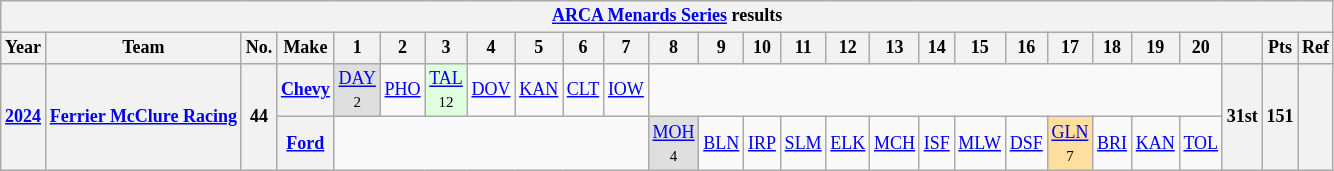<table class="wikitable" style="text-align:center; font-size:75%">
<tr>
<th colspan=27><a href='#'>ARCA Menards Series</a> results</th>
</tr>
<tr>
<th>Year</th>
<th>Team</th>
<th>No.</th>
<th>Make</th>
<th>1</th>
<th>2</th>
<th>3</th>
<th>4</th>
<th>5</th>
<th>6</th>
<th>7</th>
<th>8</th>
<th>9</th>
<th>10</th>
<th>11</th>
<th>12</th>
<th>13</th>
<th>14</th>
<th>15</th>
<th>16</th>
<th>17</th>
<th>18</th>
<th>19</th>
<th>20</th>
<th></th>
<th>Pts</th>
<th>Ref</th>
</tr>
<tr>
<th rowspan=2><a href='#'>2024</a></th>
<th rowspan=2 nowrap><a href='#'>Ferrier McClure Racing</a></th>
<th rowspan=2>44</th>
<th><a href='#'>Chevy</a></th>
<td style="background:#DFDFDF;"><a href='#'>DAY</a><br><small>2</small></td>
<td><a href='#'>PHO</a></td>
<td style="background:#DFFFDF;"><a href='#'>TAL</a><br><small>12</small></td>
<td><a href='#'>DOV</a></td>
<td><a href='#'>KAN</a></td>
<td><a href='#'>CLT</a></td>
<td><a href='#'>IOW</a></td>
<td colspan=13></td>
<th rowspan=2>31st</th>
<th rowspan=2>151</th>
<th rowspan=2></th>
</tr>
<tr>
<th><a href='#'>Ford</a></th>
<td colspan=7></td>
<td style="background:#DFDFDF;"><a href='#'>MOH</a><br><small>4</small></td>
<td><a href='#'>BLN</a></td>
<td><a href='#'>IRP</a></td>
<td><a href='#'>SLM</a></td>
<td><a href='#'>ELK</a></td>
<td><a href='#'>MCH</a></td>
<td><a href='#'>ISF</a></td>
<td><a href='#'>MLW</a></td>
<td><a href='#'>DSF</a></td>
<td style="background:#FFDF9F;"><a href='#'>GLN</a><br><small>7</small></td>
<td><a href='#'>BRI</a></td>
<td><a href='#'>KAN</a></td>
<td><a href='#'>TOL</a></td>
</tr>
</table>
